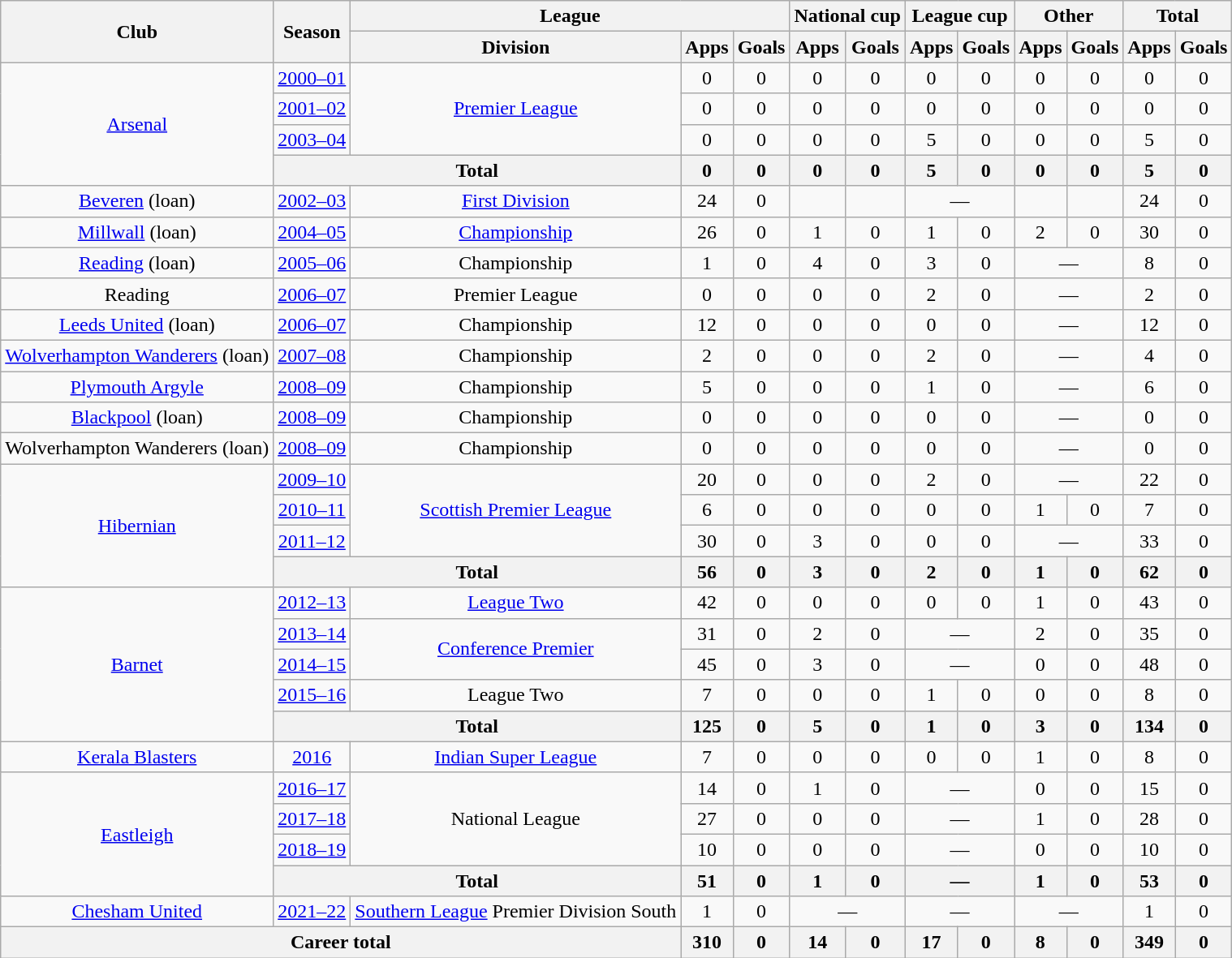<table class="wikitable" style="text-align:center">
<tr>
<th rowspan="2">Club</th>
<th rowspan="2">Season</th>
<th colspan="3">League</th>
<th colspan="2">National cup</th>
<th colspan="2">League cup</th>
<th colspan="2">Other</th>
<th colspan="2">Total</th>
</tr>
<tr>
<th>Division</th>
<th>Apps</th>
<th>Goals</th>
<th>Apps</th>
<th>Goals</th>
<th>Apps</th>
<th>Goals</th>
<th>Apps</th>
<th>Goals</th>
<th>Apps</th>
<th>Goals</th>
</tr>
<tr>
<td rowspan="4"><a href='#'>Arsenal</a></td>
<td><a href='#'>2000–01</a></td>
<td rowspan="3"><a href='#'>Premier League</a></td>
<td>0</td>
<td>0</td>
<td>0</td>
<td>0</td>
<td>0</td>
<td>0</td>
<td>0</td>
<td>0</td>
<td>0</td>
<td>0</td>
</tr>
<tr>
<td><a href='#'>2001–02</a></td>
<td>0</td>
<td>0</td>
<td>0</td>
<td>0</td>
<td>0</td>
<td>0</td>
<td>0</td>
<td>0</td>
<td>0</td>
<td>0</td>
</tr>
<tr>
<td><a href='#'>2003–04</a></td>
<td>0</td>
<td>0</td>
<td>0</td>
<td>0</td>
<td>5</td>
<td>0</td>
<td>0</td>
<td>0</td>
<td>5</td>
<td>0</td>
</tr>
<tr>
<th colspan="2">Total</th>
<th>0</th>
<th>0</th>
<th>0</th>
<th>0</th>
<th>5</th>
<th>0</th>
<th>0</th>
<th>0</th>
<th>5</th>
<th>0</th>
</tr>
<tr>
<td><a href='#'>Beveren</a> (loan)</td>
<td><a href='#'>2002–03</a></td>
<td><a href='#'>First Division</a></td>
<td>24</td>
<td>0</td>
<td></td>
<td></td>
<td colspan="2">—</td>
<td></td>
<td></td>
<td>24</td>
<td>0</td>
</tr>
<tr>
<td><a href='#'>Millwall</a> (loan)</td>
<td><a href='#'>2004–05</a></td>
<td><a href='#'>Championship</a></td>
<td>26</td>
<td>0</td>
<td>1</td>
<td>0</td>
<td>1</td>
<td>0</td>
<td>2</td>
<td>0</td>
<td>30</td>
<td>0</td>
</tr>
<tr>
<td><a href='#'>Reading</a> (loan)</td>
<td><a href='#'>2005–06</a></td>
<td>Championship</td>
<td>1</td>
<td>0</td>
<td>4</td>
<td>0</td>
<td>3</td>
<td>0</td>
<td colspan="2">—</td>
<td>8</td>
<td>0</td>
</tr>
<tr>
<td>Reading</td>
<td><a href='#'>2006–07</a></td>
<td>Premier League</td>
<td>0</td>
<td>0</td>
<td>0</td>
<td>0</td>
<td>2</td>
<td>0</td>
<td colspan="2">—</td>
<td>2</td>
<td>0</td>
</tr>
<tr>
<td><a href='#'>Leeds United</a> (loan)</td>
<td><a href='#'>2006–07</a></td>
<td>Championship</td>
<td>12</td>
<td>0</td>
<td>0</td>
<td>0</td>
<td>0</td>
<td>0</td>
<td colspan="2">—</td>
<td>12</td>
<td>0</td>
</tr>
<tr>
<td><a href='#'>Wolverhampton Wanderers</a> (loan)</td>
<td><a href='#'>2007–08</a></td>
<td>Championship</td>
<td>2</td>
<td>0</td>
<td>0</td>
<td>0</td>
<td>2</td>
<td>0</td>
<td colspan="2">—</td>
<td>4</td>
<td>0</td>
</tr>
<tr>
<td><a href='#'>Plymouth Argyle</a></td>
<td><a href='#'>2008–09</a></td>
<td>Championship</td>
<td>5</td>
<td>0</td>
<td>0</td>
<td>0</td>
<td>1</td>
<td>0</td>
<td colspan="2">—</td>
<td>6</td>
<td>0</td>
</tr>
<tr>
<td><a href='#'>Blackpool</a> (loan)</td>
<td><a href='#'>2008–09</a></td>
<td>Championship</td>
<td>0</td>
<td>0</td>
<td>0</td>
<td>0</td>
<td>0</td>
<td>0</td>
<td colspan="2">—</td>
<td>0</td>
<td>0</td>
</tr>
<tr>
<td>Wolverhampton Wanderers (loan)</td>
<td><a href='#'>2008–09</a></td>
<td>Championship</td>
<td>0</td>
<td>0</td>
<td>0</td>
<td>0</td>
<td>0</td>
<td>0</td>
<td colspan="2">—</td>
<td>0</td>
<td>0</td>
</tr>
<tr>
<td rowspan="4"><a href='#'>Hibernian</a></td>
<td><a href='#'>2009–10</a></td>
<td rowspan="3"><a href='#'>Scottish Premier League</a></td>
<td>20</td>
<td>0</td>
<td>0</td>
<td>0</td>
<td>2</td>
<td>0</td>
<td colspan="2">—</td>
<td>22</td>
<td>0</td>
</tr>
<tr>
<td><a href='#'>2010–11</a></td>
<td>6</td>
<td>0</td>
<td>0</td>
<td>0</td>
<td>0</td>
<td>0</td>
<td>1</td>
<td>0</td>
<td>7</td>
<td>0</td>
</tr>
<tr>
<td><a href='#'>2011–12</a></td>
<td>30</td>
<td>0</td>
<td>3</td>
<td>0</td>
<td>0</td>
<td>0</td>
<td colspan="2">—</td>
<td>33</td>
<td>0</td>
</tr>
<tr>
<th colspan="2">Total</th>
<th>56</th>
<th>0</th>
<th>3</th>
<th>0</th>
<th>2</th>
<th>0</th>
<th>1</th>
<th>0</th>
<th>62</th>
<th>0</th>
</tr>
<tr>
<td rowspan="5"><a href='#'>Barnet</a></td>
<td><a href='#'>2012–13</a></td>
<td><a href='#'>League Two</a></td>
<td>42</td>
<td>0</td>
<td>0</td>
<td>0</td>
<td>0</td>
<td>0</td>
<td>1</td>
<td>0</td>
<td>43</td>
<td>0</td>
</tr>
<tr>
<td><a href='#'>2013–14</a></td>
<td rowspan="2"><a href='#'>Conference Premier</a></td>
<td>31</td>
<td>0</td>
<td>2</td>
<td>0</td>
<td colspan="2">—</td>
<td>2</td>
<td>0</td>
<td>35</td>
<td>0</td>
</tr>
<tr>
<td><a href='#'>2014–15</a></td>
<td>45</td>
<td>0</td>
<td>3</td>
<td>0</td>
<td colspan="2">—</td>
<td>0</td>
<td>0</td>
<td>48</td>
<td>0</td>
</tr>
<tr>
<td><a href='#'>2015–16</a></td>
<td>League Two</td>
<td>7</td>
<td>0</td>
<td>0</td>
<td>0</td>
<td>1</td>
<td>0</td>
<td>0</td>
<td>0</td>
<td>8</td>
<td>0</td>
</tr>
<tr>
<th colspan="2">Total</th>
<th>125</th>
<th>0</th>
<th>5</th>
<th>0</th>
<th>1</th>
<th>0</th>
<th>3</th>
<th>0</th>
<th>134</th>
<th>0</th>
</tr>
<tr>
<td><a href='#'>Kerala Blasters</a></td>
<td><a href='#'>2016</a></td>
<td><a href='#'>Indian Super League</a></td>
<td>7</td>
<td>0</td>
<td>0</td>
<td>0</td>
<td>0</td>
<td>0</td>
<td>1</td>
<td>0</td>
<td>8</td>
<td>0</td>
</tr>
<tr>
<td rowspan="4"><a href='#'>Eastleigh</a></td>
<td><a href='#'>2016–17</a></td>
<td rowspan="3">National League</td>
<td>14</td>
<td>0</td>
<td>1</td>
<td>0</td>
<td colspan="2">—</td>
<td>0</td>
<td>0</td>
<td>15</td>
<td>0</td>
</tr>
<tr>
<td><a href='#'>2017–18</a></td>
<td>27</td>
<td>0</td>
<td>0</td>
<td>0</td>
<td colspan="2">—</td>
<td>1</td>
<td>0</td>
<td>28</td>
<td>0</td>
</tr>
<tr>
<td><a href='#'>2018–19</a></td>
<td>10</td>
<td>0</td>
<td>0</td>
<td>0</td>
<td colspan="2">—</td>
<td>0</td>
<td>0</td>
<td>10</td>
<td>0</td>
</tr>
<tr>
<th colspan="2">Total</th>
<th>51</th>
<th>0</th>
<th>1</th>
<th>0</th>
<th colspan="2">—</th>
<th>1</th>
<th>0</th>
<th>53</th>
<th>0</th>
</tr>
<tr>
<td><a href='#'>Chesham United</a></td>
<td><a href='#'>2021–22</a></td>
<td><a href='#'>Southern League</a> Premier Division South</td>
<td>1</td>
<td>0</td>
<td colspan="2">—</td>
<td colspan="2">—</td>
<td colspan="2">—</td>
<td>1</td>
<td>0</td>
</tr>
<tr>
<th colspan="3">Career total</th>
<th>310</th>
<th>0</th>
<th>14</th>
<th>0</th>
<th>17</th>
<th>0</th>
<th>8</th>
<th>0</th>
<th>349</th>
<th>0</th>
</tr>
</table>
